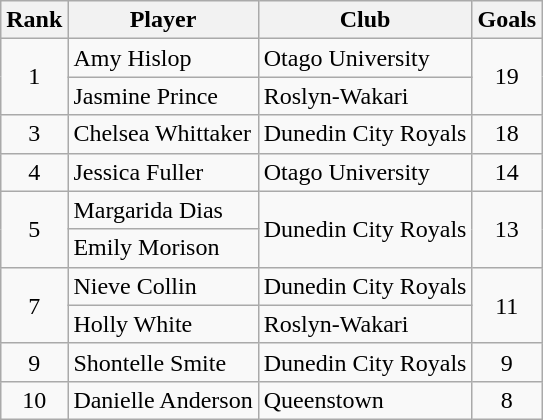<table class="wikitable" style="text-align:center">
<tr>
<th>Rank</th>
<th>Player</th>
<th>Club</th>
<th>Goals</th>
</tr>
<tr>
<td rowspan=2>1</td>
<td align=left>Amy Hislop</td>
<td align=left>Otago University</td>
<td rowspan=2>19</td>
</tr>
<tr>
<td align=left>Jasmine Prince</td>
<td align=left>Roslyn-Wakari</td>
</tr>
<tr>
<td>3</td>
<td align=left>Chelsea Whittaker</td>
<td align=left>Dunedin City Royals</td>
<td>18</td>
</tr>
<tr>
<td>4</td>
<td align=left>Jessica Fuller</td>
<td align=left>Otago University</td>
<td>14</td>
</tr>
<tr>
<td rowspan=2>5</td>
<td align=left>Margarida Dias</td>
<td align=left rowspan=2>Dunedin City Royals</td>
<td rowspan=2>13</td>
</tr>
<tr>
<td align=left>Emily Morison</td>
</tr>
<tr>
<td rowspan=2>7</td>
<td align=left>Nieve Collin</td>
<td align=left>Dunedin City Royals</td>
<td rowspan=2>11</td>
</tr>
<tr>
<td align=left>Holly White</td>
<td align=left>Roslyn-Wakari</td>
</tr>
<tr>
<td>9</td>
<td align=left>Shontelle Smite</td>
<td align=left>Dunedin City Royals</td>
<td>9</td>
</tr>
<tr>
<td>10</td>
<td align=left>Danielle Anderson</td>
<td align=left>Queenstown</td>
<td>8</td>
</tr>
</table>
